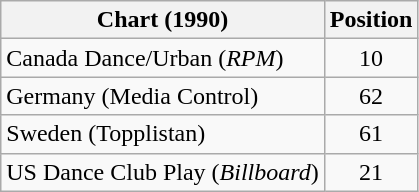<table class="wikitable sortable">
<tr>
<th>Chart (1990)</th>
<th>Position</th>
</tr>
<tr>
<td>Canada Dance/Urban (<em>RPM</em>)</td>
<td align="center">10</td>
</tr>
<tr>
<td>Germany (Media Control)</td>
<td align="center">62</td>
</tr>
<tr>
<td>Sweden (Topplistan)</td>
<td align="center">61</td>
</tr>
<tr>
<td>US Dance Club Play (<em>Billboard</em>)</td>
<td align="center">21</td>
</tr>
</table>
